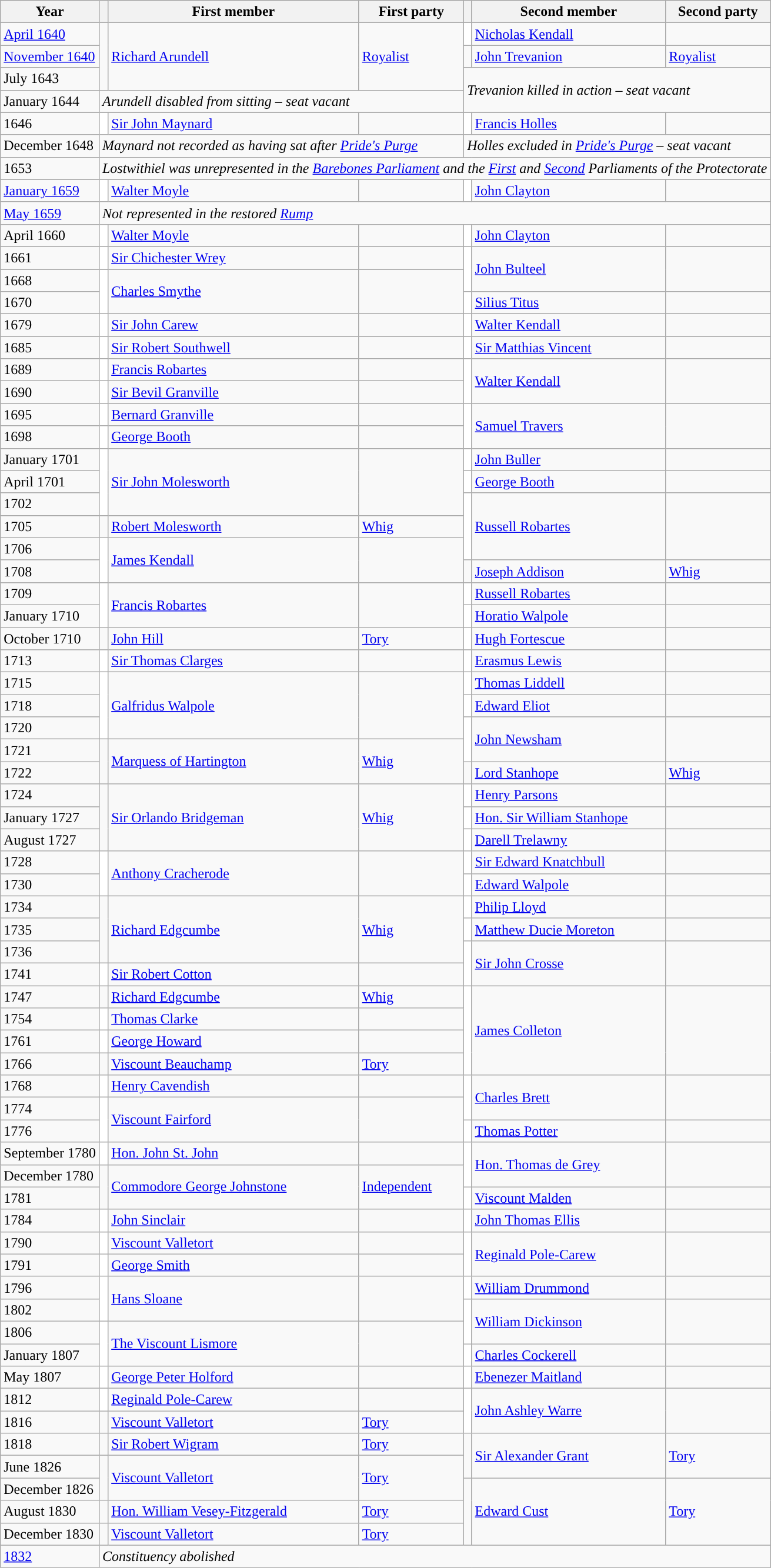<table class="wikitable">
<tr>
<th>Year</th>
<th></th>
<th>First member</th>
<th>First party</th>
<th></th>
<th>Second member</th>
<th>Second party</th>
</tr>
<tr>
<td><a href='#'>April 1640</a></td>
<td rowspan="3" style="color:inherit;background-color: "></td>
<td rowspan="3"><a href='#'>Richard Arundell</a></td>
<td rowspan="3"><a href='#'>Royalist</a></td>
<td style="color:inherit;background-color: white"></td>
<td><a href='#'>Nicholas Kendall</a></td>
<td></td>
</tr>
<tr>
<td><a href='#'>November 1640</a></td>
<td style="color:inherit;background-color: "></td>
<td><a href='#'>John Trevanion</a></td>
<td><a href='#'>Royalist</a></td>
</tr>
<tr>
<td>July 1643</td>
<td colspan="3" rowspan="2"><em>Trevanion killed in action – seat vacant</em></td>
</tr>
<tr>
<td>January 1644</td>
<td colspan="3"><em>Arundell disabled from sitting – seat vacant</em></td>
</tr>
<tr>
<td>1646</td>
<td style="color:inherit;background-color: white"></td>
<td><a href='#'>Sir John Maynard</a></td>
<td></td>
<td style="color:inherit;background-color: white"></td>
<td><a href='#'>Francis Holles</a></td>
<td></td>
</tr>
<tr>
<td>December 1648</td>
<td colspan="3"><em>Maynard not recorded as having sat after <a href='#'>Pride's Purge</a></em></td>
<td colspan="3"><em>Holles excluded in <a href='#'>Pride's Purge</a> – seat vacant</em></td>
</tr>
<tr>
<td>1653</td>
<td colspan="6"><em>Lostwithiel was unrepresented in the <a href='#'>Barebones Parliament</a> and the <a href='#'>First</a> and <a href='#'>Second</a> Parliaments of the Protectorate</em></td>
</tr>
<tr>
<td><a href='#'>January 1659</a></td>
<td style="color:inherit;background-color: white"></td>
<td><a href='#'>Walter Moyle</a></td>
<td></td>
<td style="color:inherit;background-color: white"></td>
<td><a href='#'>John Clayton</a></td>
<td></td>
</tr>
<tr>
<td><a href='#'>May 1659</a></td>
<td colspan="6"><em>Not represented in the restored <a href='#'>Rump</a></em></td>
</tr>
<tr>
<td>April 1660</td>
<td style="color:inherit;background-color: white"></td>
<td><a href='#'>Walter Moyle</a></td>
<td></td>
<td style="color:inherit;background-color: white"></td>
<td><a href='#'>John Clayton</a></td>
<td></td>
</tr>
<tr>
<td>1661</td>
<td style="color:inherit;background-color: white"></td>
<td><a href='#'>Sir Chichester Wrey</a></td>
<td></td>
<td rowspan="2" style="color:inherit;background-color: white"></td>
<td rowspan="2"><a href='#'>John Bulteel</a></td>
<td rowspan="2"></td>
</tr>
<tr>
<td>1668</td>
<td rowspan="2" style="color:inherit;background-color: white"></td>
<td rowspan="2"><a href='#'>Charles Smythe</a></td>
<td rowspan="2"></td>
</tr>
<tr>
<td>1670</td>
<td style="color:inherit;background-color: white"></td>
<td><a href='#'>Silius Titus</a></td>
<td></td>
</tr>
<tr>
<td>1679</td>
<td style="color:inherit;background-color: white"></td>
<td><a href='#'>Sir John Carew</a></td>
<td></td>
<td style="color:inherit;background-color: white"></td>
<td><a href='#'>Walter Kendall</a></td>
<td></td>
</tr>
<tr>
<td>1685</td>
<td style="color:inherit;background-color: white"></td>
<td><a href='#'>Sir Robert Southwell</a></td>
<td></td>
<td style="color:inherit;background-color: white"></td>
<td><a href='#'>Sir Matthias Vincent</a></td>
<td></td>
</tr>
<tr>
<td>1689</td>
<td style="color:inherit;background-color: white"></td>
<td><a href='#'>Francis Robartes</a></td>
<td></td>
<td rowspan="2" style="color:inherit;background-color: white"></td>
<td rowspan="2"><a href='#'>Walter Kendall</a></td>
<td rowspan="2"></td>
</tr>
<tr>
<td>1690</td>
<td style="color:inherit;background-color: white"></td>
<td><a href='#'>Sir Bevil Granville</a></td>
<td></td>
</tr>
<tr>
<td>1695</td>
<td style="color:inherit;background-color: white"></td>
<td><a href='#'>Bernard Granville</a></td>
<td></td>
<td rowspan="2" style="color:inherit;background-color: white"></td>
<td rowspan="2"><a href='#'>Samuel Travers</a></td>
<td rowspan="2"></td>
</tr>
<tr>
<td>1698</td>
<td style="color:inherit;background-color: white"></td>
<td><a href='#'>George Booth</a></td>
<td></td>
</tr>
<tr>
<td>January 1701</td>
<td rowspan="3" style="color:inherit;background-color: white"></td>
<td rowspan="3"><a href='#'>Sir John Molesworth</a></td>
<td rowspan="3"></td>
<td style="color:inherit;background-color: white"></td>
<td><a href='#'>John Buller</a></td>
<td></td>
</tr>
<tr>
<td>April 1701</td>
<td style="color:inherit;background-color: white"></td>
<td><a href='#'>George Booth</a></td>
<td></td>
</tr>
<tr>
<td>1702</td>
<td rowspan="3" style="color:inherit;background-color: white"></td>
<td rowspan="3"><a href='#'>Russell Robartes</a></td>
<td rowspan="3"></td>
</tr>
<tr>
<td>1705</td>
<td style="color:inherit;background-color: "></td>
<td><a href='#'>Robert Molesworth</a></td>
<td><a href='#'>Whig</a></td>
</tr>
<tr>
<td>1706</td>
<td rowspan="2" style="color:inherit;background-color: white"></td>
<td rowspan="2"><a href='#'>James Kendall</a></td>
<td rowspan="2"></td>
</tr>
<tr>
<td>1708</td>
<td style="color:inherit;background-color: "></td>
<td><a href='#'>Joseph Addison</a></td>
<td><a href='#'>Whig</a></td>
</tr>
<tr>
<td>1709</td>
<td rowspan="2" style="color:inherit;background-color: white"></td>
<td rowspan="2"><a href='#'>Francis Robartes</a></td>
<td rowspan="2"></td>
<td style="color:inherit;background-color: white"></td>
<td><a href='#'>Russell Robartes</a></td>
<td></td>
</tr>
<tr>
<td>January 1710</td>
<td style="color:inherit;background-color: white"></td>
<td><a href='#'>Horatio Walpole</a></td>
<td></td>
</tr>
<tr>
<td>October 1710</td>
<td style="color:inherit;background-color: "></td>
<td><a href='#'>John Hill</a></td>
<td><a href='#'>Tory</a></td>
<td style="color:inherit;background-color: white"></td>
<td><a href='#'>Hugh Fortescue</a></td>
<td></td>
</tr>
<tr>
<td>1713</td>
<td style="color:inherit;background-color: white"></td>
<td><a href='#'>Sir Thomas Clarges</a></td>
<td></td>
<td style="color:inherit;background-color: white"></td>
<td><a href='#'>Erasmus Lewis</a></td>
<td></td>
</tr>
<tr>
<td>1715</td>
<td rowspan="3" style="color:inherit;background-color: white"></td>
<td rowspan="3"><a href='#'>Galfridus Walpole</a></td>
<td rowspan="3"></td>
<td style="color:inherit;background-color: white"></td>
<td><a href='#'>Thomas Liddell</a></td>
<td></td>
</tr>
<tr>
<td>1718</td>
<td style="color:inherit;background-color: white"></td>
<td><a href='#'>Edward Eliot</a></td>
<td></td>
</tr>
<tr>
<td>1720</td>
<td rowspan="2" style="color:inherit;background-color: white"></td>
<td rowspan="2"><a href='#'>John Newsham</a></td>
<td rowspan="2"></td>
</tr>
<tr>
<td>1721</td>
<td rowspan="2" style="color:inherit;background-color: "></td>
<td rowspan="2"><a href='#'>Marquess of Hartington</a></td>
<td rowspan="2"><a href='#'>Whig</a></td>
</tr>
<tr>
<td>1722</td>
<td style="color:inherit;background-color: "></td>
<td><a href='#'>Lord Stanhope</a></td>
<td><a href='#'>Whig</a></td>
</tr>
<tr>
<td>1724</td>
<td rowspan="3" style="color:inherit;background-color: "></td>
<td rowspan="3"><a href='#'>Sir Orlando Bridgeman</a></td>
<td rowspan="3"><a href='#'>Whig</a></td>
<td style="color:inherit;background-color: white"></td>
<td><a href='#'>Henry Parsons</a></td>
<td></td>
</tr>
<tr>
<td>January 1727</td>
<td style="color:inherit;background-color: white"></td>
<td><a href='#'>Hon. Sir William Stanhope</a></td>
<td></td>
</tr>
<tr>
<td>August 1727</td>
<td style="color:inherit;background-color: white"></td>
<td><a href='#'>Darell Trelawny</a></td>
<td></td>
</tr>
<tr>
<td>1728</td>
<td rowspan="2" style="color:inherit;background-color: white"></td>
<td rowspan="2"><a href='#'>Anthony Cracherode</a></td>
<td rowspan="2"></td>
<td style="color:inherit;background-color: white"></td>
<td><a href='#'>Sir Edward Knatchbull</a></td>
<td></td>
</tr>
<tr>
<td>1730</td>
<td style="color:inherit;background-color: white"></td>
<td><a href='#'>Edward Walpole</a></td>
<td></td>
</tr>
<tr>
<td>1734</td>
<td rowspan="3" style="color:inherit;background-color: "></td>
<td rowspan="3"><a href='#'>Richard Edgcumbe</a></td>
<td rowspan="3"><a href='#'>Whig</a></td>
<td style="color:inherit;background-color: white"></td>
<td><a href='#'>Philip Lloyd</a></td>
<td></td>
</tr>
<tr>
<td>1735</td>
<td style="color:inherit;background-color: white"></td>
<td><a href='#'>Matthew Ducie Moreton</a></td>
<td></td>
</tr>
<tr>
<td>1736</td>
<td rowspan="2" style="color:inherit;background-color: white"></td>
<td rowspan="2"><a href='#'>Sir John Crosse</a></td>
<td rowspan="2"></td>
</tr>
<tr>
<td>1741</td>
<td style="color:inherit;background-color: white"></td>
<td><a href='#'>Sir Robert Cotton</a></td>
<td></td>
</tr>
<tr>
<td>1747</td>
<td style="color:inherit;background-color: "></td>
<td><a href='#'>Richard Edgcumbe</a></td>
<td><a href='#'>Whig</a></td>
<td rowspan="4" style="color:inherit;background-color: white"></td>
<td rowspan="4"><a href='#'>James Colleton</a></td>
<td rowspan="4"></td>
</tr>
<tr>
<td>1754</td>
<td style="color:inherit;background-color: white"></td>
<td><a href='#'>Thomas Clarke</a></td>
<td></td>
</tr>
<tr>
<td>1761</td>
<td style="color:inherit;background-color: white"></td>
<td><a href='#'>George Howard</a></td>
<td></td>
</tr>
<tr>
<td>1766</td>
<td style="color:inherit;background-color: "></td>
<td><a href='#'>Viscount Beauchamp</a></td>
<td><a href='#'>Tory</a></td>
</tr>
<tr>
<td>1768</td>
<td style="color:inherit;background-color: white"></td>
<td><a href='#'>Henry Cavendish</a></td>
<td></td>
<td rowspan="2" style="color:inherit;background-color: white"></td>
<td rowspan="2"><a href='#'>Charles Brett</a></td>
<td rowspan="2"></td>
</tr>
<tr>
<td>1774</td>
<td rowspan="2" style="color:inherit;background-color: white"></td>
<td rowspan="2"><a href='#'>Viscount Fairford</a></td>
<td rowspan="2"></td>
</tr>
<tr>
<td>1776</td>
<td style="color:inherit;background-color: white"></td>
<td><a href='#'>Thomas Potter</a></td>
<td></td>
</tr>
<tr>
<td>September 1780</td>
<td style="color:inherit;background-color: white"></td>
<td><a href='#'>Hon. John St. John</a></td>
<td></td>
<td rowspan="2" style="color:inherit;background-color: white"></td>
<td rowspan="2"><a href='#'>Hon. Thomas de Grey</a></td>
<td rowspan="2"></td>
</tr>
<tr>
<td>December 1780</td>
<td rowspan="2" style="color:inherit;background-color: "></td>
<td rowspan="2"><a href='#'>Commodore George Johnstone</a></td>
<td rowspan="2"><a href='#'>Independent</a></td>
</tr>
<tr>
<td>1781</td>
<td style="color:inherit;background-color: white"></td>
<td><a href='#'>Viscount Malden</a></td>
<td></td>
</tr>
<tr>
<td>1784</td>
<td style="color:inherit;background-color: white"></td>
<td><a href='#'>John Sinclair</a></td>
<td></td>
<td style="color:inherit;background-color: white"></td>
<td><a href='#'>John Thomas Ellis</a></td>
<td></td>
</tr>
<tr>
<td>1790</td>
<td style="color:inherit;background-color: white"></td>
<td><a href='#'>Viscount Valletort</a></td>
<td></td>
<td rowspan="2" style="color:inherit;background-color: white"></td>
<td rowspan="2"><a href='#'>Reginald Pole-Carew</a></td>
<td rowspan="2"></td>
</tr>
<tr>
<td>1791</td>
<td style="color:inherit;background-color: white"></td>
<td><a href='#'>George Smith</a></td>
<td></td>
</tr>
<tr>
<td>1796</td>
<td rowspan="2" style="color:inherit;background-color: white"></td>
<td rowspan="2"><a href='#'>Hans Sloane</a></td>
<td rowspan="2"></td>
<td style="color:inherit;background-color: white"></td>
<td><a href='#'>William Drummond</a></td>
<td></td>
</tr>
<tr>
<td>1802</td>
<td rowspan="2" style="color:inherit;background-color: white"></td>
<td rowspan="2"><a href='#'>William Dickinson</a></td>
<td rowspan="2"></td>
</tr>
<tr>
<td>1806</td>
<td rowspan="2"  style="color:inherit;background-color: white"></td>
<td rowspan="2"><a href='#'>The Viscount Lismore</a></td>
<td rowspan="2"></td>
</tr>
<tr>
<td>January 1807</td>
<td style="color:inherit;background-color: white"></td>
<td><a href='#'>Charles Cockerell</a></td>
<td></td>
</tr>
<tr>
<td>May 1807</td>
<td style="color:inherit;background-color: white"></td>
<td><a href='#'>George Peter Holford</a></td>
<td></td>
<td style="color:inherit;background-color: white"></td>
<td><a href='#'>Ebenezer Maitland</a></td>
<td></td>
</tr>
<tr>
<td>1812</td>
<td style="color:inherit;background-color: white"></td>
<td><a href='#'>Reginald Pole-Carew</a></td>
<td></td>
<td rowspan="2" style="color:inherit;background-color: white"></td>
<td rowspan="2"><a href='#'>John Ashley Warre</a></td>
<td rowspan="2"></td>
</tr>
<tr>
<td>1816</td>
<td style="color:inherit;background-color: "></td>
<td><a href='#'>Viscount Valletort</a></td>
<td><a href='#'>Tory</a></td>
</tr>
<tr>
<td>1818</td>
<td style="color:inherit;background-color: "></td>
<td><a href='#'>Sir Robert Wigram</a></td>
<td><a href='#'>Tory</a></td>
<td rowspan="2" style="color:inherit;background-color: "></td>
<td rowspan="2"><a href='#'>Sir Alexander Grant</a></td>
<td rowspan="2"><a href='#'>Tory</a></td>
</tr>
<tr>
<td>June 1826</td>
<td rowspan="2" style="color:inherit;background-color: "></td>
<td rowspan="2"><a href='#'>Viscount Valletort</a></td>
<td rowspan="2"><a href='#'>Tory</a></td>
</tr>
<tr>
<td>December 1826</td>
<td rowspan="3" style="color:inherit;background-color: "></td>
<td rowspan="3"><a href='#'>Edward Cust</a></td>
<td rowspan="3"><a href='#'>Tory</a></td>
</tr>
<tr>
<td>August 1830</td>
<td style="color:inherit;background-color: "></td>
<td><a href='#'>Hon. William Vesey-Fitzgerald</a></td>
<td><a href='#'>Tory</a></td>
</tr>
<tr>
<td>December 1830</td>
<td style="color:inherit;background-color: "></td>
<td><a href='#'>Viscount Valletort</a></td>
<td><a href='#'>Tory</a></td>
</tr>
<tr>
<td><a href='#'>1832</a></td>
<td colspan="6"><em>Constituency abolished</em></td>
</tr>
</table>
